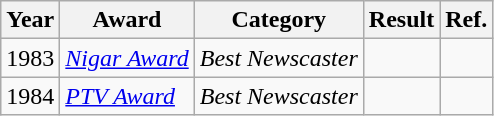<table class="wikitable">
<tr>
<th>Year</th>
<th>Award</th>
<th>Category</th>
<th>Result</th>
<th>Ref.</th>
</tr>
<tr>
<td>1983</td>
<td><em><a href='#'>Nigar Award</a></em></td>
<td><em>Best Newscaster</em></td>
<td></td>
<td></td>
</tr>
<tr>
<td>1984</td>
<td><em><a href='#'>PTV Award</a></em></td>
<td><em>Best Newscaster</em></td>
<td></td>
<td></td>
</tr>
</table>
